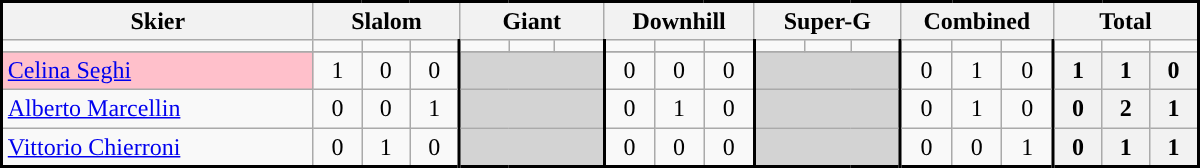<table class="wikitable sortable" width=800px style="font-size:100%; text-align:center; border: 2px solid black">
<tr>
<th width=200px>Skier</th>
<th colspan=3 width=100px>Slalom</th>
<th colspan=3 width=100px>Giant</th>
<th colspan=3 width=100px>Downhill</th>
<th colspan=3 width=100px>Super-G</th>
<th colspan=3 width=100px>Combined</th>
<th colspan=3 width=100px>Total</th>
</tr>
<tr>
<td></td>
<td></td>
<td></td>
<td style="border-right: 2px solid black;"></td>
<td></td>
<td></td>
<td style="border-right: 2px solid black;"></td>
<td></td>
<td></td>
<td style="border-right: 2px solid black;"></td>
<td></td>
<td></td>
<td style="border-right: 2px solid black;"></td>
<td></td>
<td></td>
<td style="border-right: 2px solid black;"></td>
<td></td>
<td></td>
<td></td>
</tr>
<tr>
</tr>
<tr>
<td align=left bgcolor=pink><a href='#'>Celina Seghi</a></td>
<td>1</td>
<td>0</td>
<td style="border-right: 2px solid black">0</td>
<td colspan=3 bgcolor=lightgrey style="border-right: 2px solid black"></td>
<td>0</td>
<td>0</td>
<td style="border-right: 2px solid black">0</td>
<td colspan=3 bgcolor=lightgrey style="border-right: 2px solid black"></td>
<td>0</td>
<td>1</td>
<td style="border-right: 2px solid black">0</td>
<th>1</th>
<th>1</th>
<th>0</th>
</tr>
<tr>
<td align=left><a href='#'>Alberto Marcellin</a></td>
<td>0</td>
<td>0</td>
<td style="border-right: 2px solid black">1</td>
<td colspan=3 bgcolor=lightgrey style="border-right: 2px solid black"></td>
<td>0</td>
<td>1</td>
<td style="border-right: 2px solid black">0</td>
<td colspan=3 bgcolor=lightgrey style="border-right: 2px solid black"></td>
<td>0</td>
<td>1</td>
<td style="border-right: 2px solid black">0</td>
<th>0</th>
<th>2</th>
<th>1</th>
</tr>
<tr>
<td align=left><a href='#'>Vittorio Chierroni</a></td>
<td>0</td>
<td>1</td>
<td style="border-right: 2px solid black">0</td>
<td colspan=3 bgcolor=lightgrey style="border-right: 2px solid black"></td>
<td>0</td>
<td>0</td>
<td style="border-right: 2px solid black">0</td>
<td colspan=3 bgcolor=lightgrey style="border-right: 2px solid black"></td>
<td>0</td>
<td>0</td>
<td style="border-right: 2px solid black">1</td>
<th>0</th>
<th>1</th>
<th>1</th>
</tr>
</table>
